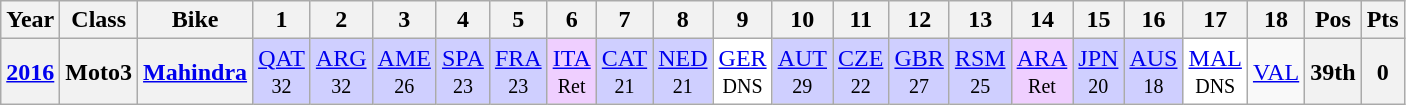<table class="wikitable" style="text-align:center">
<tr>
<th>Year</th>
<th>Class</th>
<th>Bike</th>
<th>1</th>
<th>2</th>
<th>3</th>
<th>4</th>
<th>5</th>
<th>6</th>
<th>7</th>
<th>8</th>
<th>9</th>
<th>10</th>
<th>11</th>
<th>12</th>
<th>13</th>
<th>14</th>
<th>15</th>
<th>16</th>
<th>17</th>
<th>18</th>
<th>Pos</th>
<th>Pts</th>
</tr>
<tr>
<th><a href='#'>2016</a></th>
<th>Moto3</th>
<th><a href='#'>Mahindra</a></th>
<td style="background:#cfcfff;"><a href='#'>QAT</a><br><small>32</small></td>
<td style="background:#cfcfff;"><a href='#'>ARG</a><br><small>32</small></td>
<td style="background:#cfcfff;"><a href='#'>AME</a><br><small>26</small></td>
<td style="background:#cfcfff;"><a href='#'>SPA</a><br><small>23</small></td>
<td style="background:#cfcfff;"><a href='#'>FRA</a><br><small>23</small></td>
<td style="background:#efcfff;"><a href='#'>ITA</a><br><small>Ret</small></td>
<td style="background:#cfcfff;"><a href='#'>CAT</a><br><small>21</small></td>
<td style="background:#cfcfff;"><a href='#'>NED</a><br><small>21</small></td>
<td style="background:#ffffff;"><a href='#'>GER</a><br><small>DNS</small></td>
<td style="background:#cfcfff;"><a href='#'>AUT</a><br><small>29</small></td>
<td style="background:#cfcfff;"><a href='#'>CZE</a><br><small>22</small></td>
<td style="background:#cfcfff;"><a href='#'>GBR</a><br><small>27</small></td>
<td style="background:#cfcfff;"><a href='#'>RSM</a><br><small>25</small></td>
<td style="background:#efcfff;"><a href='#'>ARA</a><br><small>Ret</small></td>
<td style="background:#cfcfff;"><a href='#'>JPN</a><br><small>20</small></td>
<td style="background:#cfcfff;"><a href='#'>AUS</a><br><small>18</small></td>
<td style="background:#ffffff;"><a href='#'>MAL</a><br><small>DNS</small></td>
<td><a href='#'>VAL</a></td>
<th>39th</th>
<th>0</th>
</tr>
</table>
